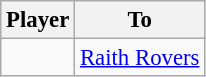<table class="wikitable sortable" style="font-size:95%">
<tr>
<th>Player</th>
<th>To</th>
</tr>
<tr>
<td> </td>
<td><a href='#'>Raith Rovers</a></td>
</tr>
</table>
